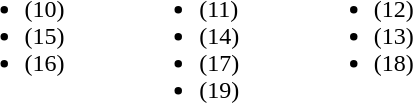<table>
<tr>
<td valign="top" width=20%><br><ul><li> (10)</li><li> (15)</li><li> (16)</li></ul></td>
<td valign="top" width=20%><br><ul><li> (11)</li><li> (14)</li><li> (17)</li><li> (19)</li></ul></td>
<td valign="top" width=20%><br><ul><li> (12)</li><li> (13)</li><li> (18)</li></ul></td>
</tr>
</table>
